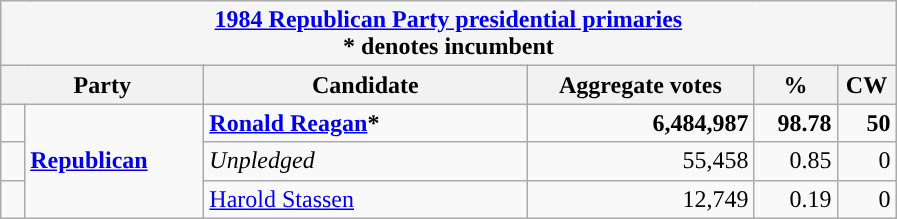<table class="wikitable">
<tr>
<th colspan=6 style="background:#f5f5f5"><a href='#'>1984 Republican Party presidential primaries</a><br>* denotes incumbent</th>
</tr>
<tr>
<th style="width: 8em;" colspan=2>Party</th>
<th>Candidate</th>
<th>Aggregate votes</th>
<th>%</th>
<th><abbr>CW</abbr></th>
</tr>
<tr>
<td style="background-color: "></td>
<td style="width: 7em;" rowspan=3><strong><a href='#'>Republican</a></strong></td>
<td style="width: 13em;"><strong><a href='#'>Ronald Reagan</a>*</strong></td>
<td style="width: 9em; text-align:right"><strong>6,484,987</strong></td>
<td style="width: 3em; text-align:right"><strong>98.78</strong></td>
<td style="width: 2em; text-align:right"><strong>50</strong></td>
</tr>
<tr>
<td style="background-color: "></td>
<td><em>Unpledged</em></td>
<td style="text-align:right">55,458</td>
<td style="text-align:right">0.85</td>
<td style="text-align:right">0</td>
</tr>
<tr>
<td style="background-color: "></td>
<td><a href='#'>Harold Stassen</a></td>
<td style="text-align:right">12,749</td>
<td style="text-align:right">0.19</td>
<td style="text-align:right">0</td>
</tr>
</table>
